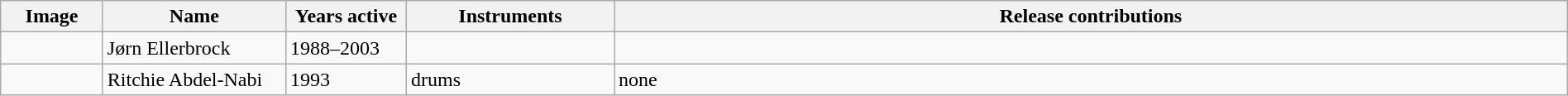<table class="wikitable" border="1" width=100%>
<tr>
<th width="75">Image</th>
<th width="140">Name</th>
<th width="90">Years active</th>
<th width="160">Instruments</th>
<th>Release contributions</th>
</tr>
<tr>
<td></td>
<td>Jørn Ellerbrock</td>
<td>1988–2003</td>
<td></td>
<td></td>
</tr>
<tr>
<td></td>
<td>Ritchie Abdel-Nabi</td>
<td>1993</td>
<td>drums</td>
<td>none </td>
</tr>
</table>
